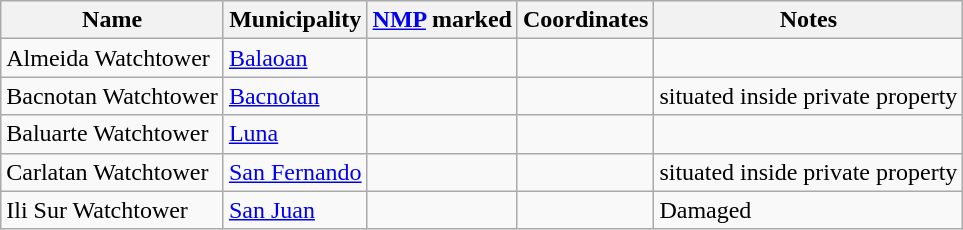<table class="wikitable">
<tr>
<th>Name</th>
<th>Municipality</th>
<th><a href='#'>NMP</a> marked</th>
<th>Coordinates</th>
<th>Notes</th>
</tr>
<tr>
<td>Almeida Watchtower</td>
<td><a href='#'>Balaoan</a></td>
<td></td>
<td></td>
<td></td>
</tr>
<tr>
<td>Bacnotan Watchtower</td>
<td><a href='#'>Bacnotan</a></td>
<td></td>
<td></td>
<td>situated inside private property</td>
</tr>
<tr>
<td>Baluarte Watchtower</td>
<td><a href='#'>Luna</a></td>
<td></td>
<td></td>
<td></td>
</tr>
<tr>
<td>Carlatan Watchtower</td>
<td><a href='#'>San Fernando</a></td>
<td></td>
<td></td>
<td>situated inside private property</td>
</tr>
<tr>
<td>Ili Sur Watchtower</td>
<td><a href='#'>San Juan</a></td>
<td></td>
<td></td>
<td>Damaged</td>
</tr>
</table>
